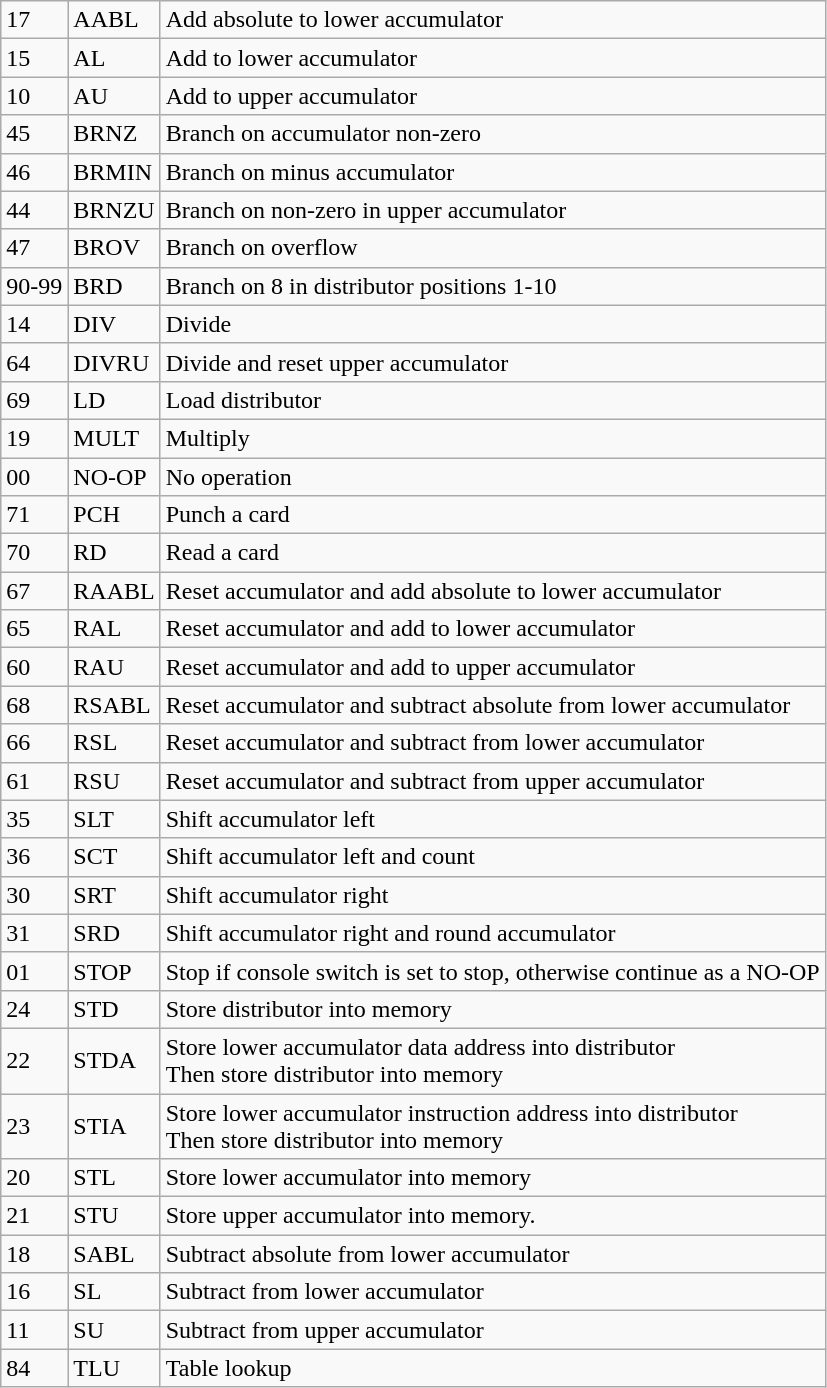<table class="wikitable">
<tr>
<td>17</td>
<td>AABL</td>
<td>Add absolute to lower accumulator</td>
</tr>
<tr>
<td>15</td>
<td>AL</td>
<td>Add to lower accumulator</td>
</tr>
<tr>
<td>10</td>
<td>AU</td>
<td>Add to upper accumulator</td>
</tr>
<tr>
<td>45</td>
<td>BRNZ</td>
<td>Branch on accumulator non-zero</td>
</tr>
<tr>
<td>46</td>
<td>BRMIN</td>
<td>Branch on minus accumulator</td>
</tr>
<tr>
<td>44</td>
<td>BRNZU</td>
<td>Branch on non-zero in upper accumulator</td>
</tr>
<tr>
<td>47</td>
<td>BROV</td>
<td>Branch on overflow</td>
</tr>
<tr>
<td>90-99</td>
<td>BRD</td>
<td>Branch on 8 in distributor positions 1-10</td>
</tr>
<tr>
<td>14</td>
<td>DIV</td>
<td>Divide</td>
</tr>
<tr>
<td>64</td>
<td>DIVRU</td>
<td>Divide and reset upper accumulator</td>
</tr>
<tr>
<td>69</td>
<td>LD</td>
<td>Load distributor</td>
</tr>
<tr>
<td>19</td>
<td>MULT</td>
<td>Multiply</td>
</tr>
<tr>
<td>00</td>
<td>NO-OP</td>
<td>No operation</td>
</tr>
<tr>
<td>71</td>
<td>PCH</td>
<td>Punch a card</td>
</tr>
<tr>
<td>70</td>
<td>RD</td>
<td>Read a card</td>
</tr>
<tr>
<td>67</td>
<td>RAABL</td>
<td>Reset accumulator and add absolute to lower accumulator</td>
</tr>
<tr>
<td>65</td>
<td>RAL</td>
<td>Reset accumulator and add to lower accumulator</td>
</tr>
<tr>
<td>60</td>
<td>RAU</td>
<td>Reset accumulator and add to upper accumulator</td>
</tr>
<tr>
<td>68</td>
<td>RSABL</td>
<td>Reset accumulator and subtract absolute from lower accumulator</td>
</tr>
<tr>
<td>66</td>
<td>RSL</td>
<td>Reset accumulator and subtract from lower accumulator</td>
</tr>
<tr>
<td>61</td>
<td>RSU</td>
<td>Reset accumulator and subtract from upper accumulator</td>
</tr>
<tr>
<td>35</td>
<td>SLT</td>
<td>Shift accumulator left</td>
</tr>
<tr>
<td>36</td>
<td>SCT</td>
<td>Shift accumulator left and count</td>
</tr>
<tr>
<td>30</td>
<td>SRT</td>
<td>Shift accumulator right</td>
</tr>
<tr>
<td>31</td>
<td>SRD</td>
<td>Shift accumulator right and round accumulator</td>
</tr>
<tr>
<td>01</td>
<td>STOP</td>
<td>Stop if console switch is set to stop, otherwise continue as a NO-OP</td>
</tr>
<tr>
<td>24</td>
<td>STD</td>
<td>Store distributor into memory</td>
</tr>
<tr>
<td>22</td>
<td>STDA</td>
<td>Store lower accumulator data address into distributor<br>Then store distributor into memory</td>
</tr>
<tr>
<td>23</td>
<td>STIA</td>
<td>Store lower accumulator instruction address into distributor<br>Then store distributor into memory</td>
</tr>
<tr>
<td>20</td>
<td>STL</td>
<td>Store lower accumulator into memory</td>
</tr>
<tr>
<td>21</td>
<td>STU</td>
<td>Store upper accumulator into memory.</td>
</tr>
<tr>
<td>18</td>
<td>SABL</td>
<td>Subtract absolute from lower accumulator</td>
</tr>
<tr>
<td>16</td>
<td>SL</td>
<td>Subtract from lower accumulator</td>
</tr>
<tr>
<td>11</td>
<td>SU</td>
<td>Subtract from upper accumulator</td>
</tr>
<tr>
<td>84</td>
<td>TLU</td>
<td>Table lookup</td>
</tr>
</table>
